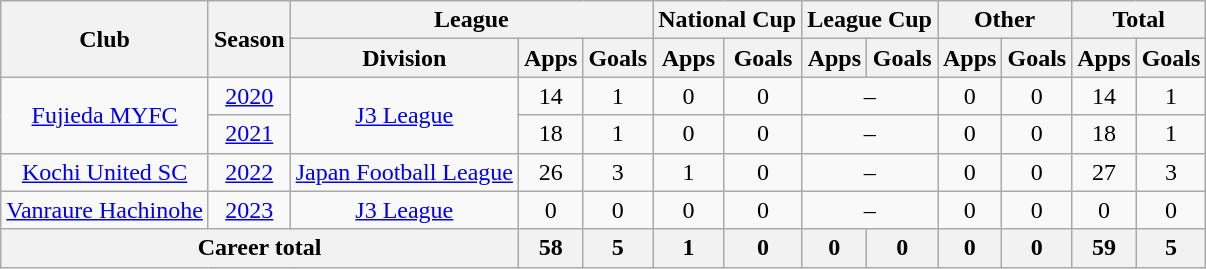<table class="wikitable" style="text-align: center">
<tr>
<th rowspan="2">Club</th>
<th rowspan="2">Season</th>
<th colspan="3">League</th>
<th colspan="2">National Cup</th>
<th colspan="2">League Cup</th>
<th colspan="2">Other</th>
<th colspan="2">Total</th>
</tr>
<tr>
<th>Division</th>
<th>Apps</th>
<th>Goals</th>
<th>Apps</th>
<th>Goals</th>
<th>Apps</th>
<th>Goals</th>
<th>Apps</th>
<th>Goals</th>
<th>Apps</th>
<th>Goals</th>
</tr>
<tr>
<td rowspan=2><a href='#'>Fujieda MYFC</a></td>
<td><a href='#'>2020</a></td>
<td rowspan=2><a href='#'>J3 League</a></td>
<td>14</td>
<td>1</td>
<td>0</td>
<td>0</td>
<td colspan="2">–</td>
<td>0</td>
<td>0</td>
<td>14</td>
<td>1</td>
</tr>
<tr>
<td><a href='#'>2021</a></td>
<td>18</td>
<td>1</td>
<td>0</td>
<td>0</td>
<td colspan="2">–</td>
<td>0</td>
<td>0</td>
<td>18</td>
<td>1</td>
</tr>
<tr>
<td><a href='#'>Kochi United SC</a></td>
<td><a href='#'>2022</a></td>
<td><a href='#'>Japan Football League</a></td>
<td>26</td>
<td>3</td>
<td>1</td>
<td>0</td>
<td colspan="2">–</td>
<td>0</td>
<td>0</td>
<td>27</td>
<td>3</td>
</tr>
<tr>
<td><a href='#'>Vanraure Hachinohe</a></td>
<td><a href='#'>2023</a></td>
<td><a href='#'>J3 League</a></td>
<td>0</td>
<td>0</td>
<td>0</td>
<td>0</td>
<td colspan="2">–</td>
<td>0</td>
<td>0</td>
<td>0</td>
<td>0</td>
</tr>
<tr>
<th colspan=3>Career total</th>
<th>58</th>
<th>5</th>
<th>1</th>
<th>0</th>
<th>0</th>
<th>0</th>
<th>0</th>
<th>0</th>
<th>59</th>
<th>5</th>
</tr>
</table>
